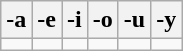<table class="wikitable" style="text-align:center;">
<tr>
<th>-a</th>
<th>-e</th>
<th>-i</th>
<th>-o</th>
<th>-u</th>
<th>-y</th>
</tr>
<tr dir="rtl">
<td><span></span></td>
<td><span></span></td>
<td><span></span></td>
<td><span></span></td>
<td><span></span></td>
<td></td>
</tr>
</table>
